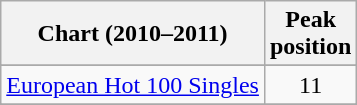<table class="wikitable sortable">
<tr>
<th>Chart (2010–2011)</th>
<th>Peak<br>position</th>
</tr>
<tr>
</tr>
<tr>
</tr>
<tr>
</tr>
<tr>
</tr>
<tr>
</tr>
<tr>
</tr>
<tr>
</tr>
<tr>
</tr>
<tr>
<td><a href='#'>European Hot 100 Singles</a></td>
<td style="text-align:center;">11</td>
</tr>
<tr>
</tr>
<tr>
</tr>
<tr>
</tr>
<tr>
</tr>
<tr>
</tr>
<tr>
</tr>
<tr>
</tr>
<tr>
</tr>
<tr>
</tr>
<tr>
</tr>
<tr>
</tr>
<tr>
</tr>
</table>
